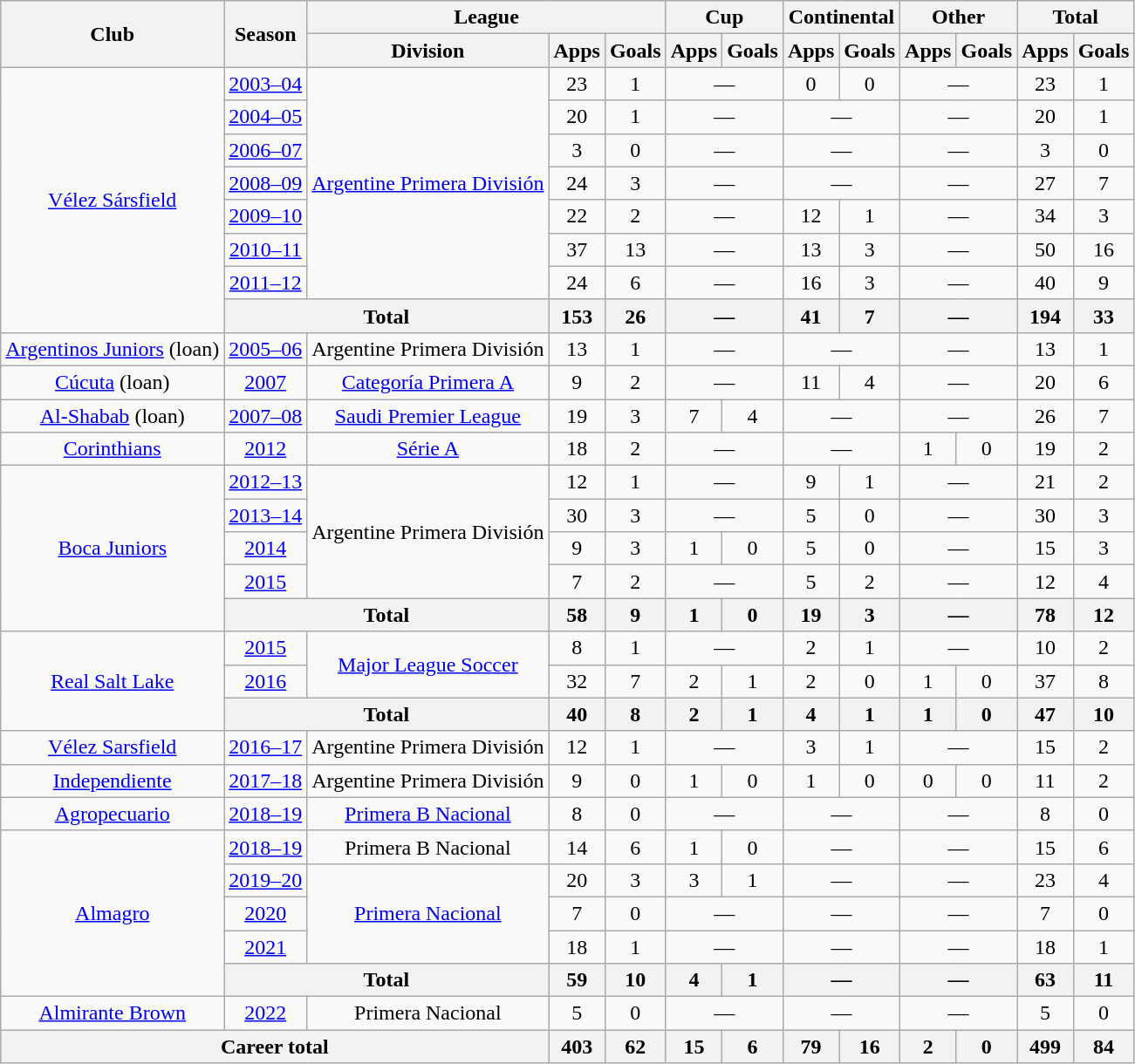<table class="wikitable" style="text-align:center">
<tr>
<th rowspan="2">Club</th>
<th rowspan="2">Season</th>
<th colspan="3">League</th>
<th colspan="2">Cup</th>
<th colspan="2">Continental</th>
<th colspan="2">Other</th>
<th colspan="2">Total</th>
</tr>
<tr>
<th>Division</th>
<th>Apps</th>
<th>Goals</th>
<th>Apps</th>
<th>Goals</th>
<th>Apps</th>
<th>Goals</th>
<th>Apps</th>
<th>Goals</th>
<th>Apps</th>
<th>Goals</th>
</tr>
<tr>
<td rowspan="8"><a href='#'>Vélez Sársfield</a></td>
<td><a href='#'>2003–04</a></td>
<td rowspan="7"><a href='#'>Argentine Primera División</a></td>
<td>23</td>
<td>1</td>
<td colspan="2">—</td>
<td>0</td>
<td>0</td>
<td colspan="2">—</td>
<td>23</td>
<td>1</td>
</tr>
<tr>
<td><a href='#'>2004–05</a></td>
<td>20</td>
<td>1</td>
<td colspan="2">—</td>
<td colspan="2">—</td>
<td colspan="2">—</td>
<td>20</td>
<td>1</td>
</tr>
<tr>
<td><a href='#'>2006–07</a></td>
<td>3</td>
<td>0</td>
<td colspan="2">—</td>
<td colspan="2">—</td>
<td colspan="2">—</td>
<td>3</td>
<td>0</td>
</tr>
<tr>
<td><a href='#'>2008–09</a></td>
<td>24</td>
<td>3</td>
<td colspan="2">—</td>
<td colspan="2">—</td>
<td colspan="2">—</td>
<td>27</td>
<td>7</td>
</tr>
<tr>
<td><a href='#'>2009–10</a></td>
<td>22</td>
<td>2</td>
<td colspan="2">—</td>
<td>12</td>
<td>1</td>
<td colspan="2">—</td>
<td>34</td>
<td>3</td>
</tr>
<tr>
<td><a href='#'>2010–11</a></td>
<td>37</td>
<td>13</td>
<td colspan="2">—</td>
<td>13</td>
<td>3</td>
<td colspan="2">—</td>
<td>50</td>
<td>16</td>
</tr>
<tr>
<td><a href='#'>2011–12</a></td>
<td>24</td>
<td>6</td>
<td colspan="2">—</td>
<td>16</td>
<td>3</td>
<td colspan="2">—</td>
<td>40</td>
<td>9</td>
</tr>
<tr>
<th colspan="2">Total</th>
<th>153</th>
<th>26</th>
<th colspan="2">—</th>
<th>41</th>
<th>7</th>
<th colspan="2">—</th>
<th>194</th>
<th>33</th>
</tr>
<tr>
<td><a href='#'>Argentinos Juniors</a> (loan)</td>
<td><a href='#'>2005–06</a></td>
<td>Argentine Primera División</td>
<td>13</td>
<td>1</td>
<td colspan="2">—</td>
<td colspan="2">—</td>
<td colspan="2">—</td>
<td>13</td>
<td>1</td>
</tr>
<tr>
<td><a href='#'>Cúcuta</a> (loan)</td>
<td><a href='#'>2007</a></td>
<td><a href='#'>Categoría Primera A</a></td>
<td>9</td>
<td>2</td>
<td colspan="2">—</td>
<td>11</td>
<td>4</td>
<td colspan="2">—</td>
<td>20</td>
<td>6</td>
</tr>
<tr>
<td><a href='#'>Al-Shabab</a> (loan)</td>
<td><a href='#'>2007–08</a></td>
<td><a href='#'>Saudi Premier League</a></td>
<td>19</td>
<td>3</td>
<td>7</td>
<td>4</td>
<td colspan="2">—</td>
<td colspan="2">—</td>
<td>26</td>
<td>7</td>
</tr>
<tr>
<td><a href='#'>Corinthians</a></td>
<td><a href='#'>2012</a></td>
<td><a href='#'>Série A</a></td>
<td>18</td>
<td>2</td>
<td colspan="2">—</td>
<td colspan="2">—</td>
<td>1</td>
<td>0</td>
<td>19</td>
<td>2</td>
</tr>
<tr>
<td rowspan="5"><a href='#'>Boca Juniors</a></td>
<td><a href='#'>2012–13</a></td>
<td rowspan="4">Argentine Primera División</td>
<td>12</td>
<td>1</td>
<td colspan="2">—</td>
<td>9</td>
<td>1</td>
<td colspan="2">—</td>
<td>21</td>
<td>2</td>
</tr>
<tr>
<td><a href='#'>2013–14</a></td>
<td>30</td>
<td>3</td>
<td colspan="2">—</td>
<td>5</td>
<td>0</td>
<td colspan="2">—</td>
<td>30</td>
<td>3</td>
</tr>
<tr>
<td><a href='#'>2014</a></td>
<td>9</td>
<td>3</td>
<td>1</td>
<td>0</td>
<td>5</td>
<td>0</td>
<td colspan="2">—</td>
<td>15</td>
<td>3</td>
</tr>
<tr>
<td><a href='#'>2015</a></td>
<td>7</td>
<td>2</td>
<td colspan="2">—</td>
<td>5</td>
<td>2</td>
<td colspan="2">—</td>
<td>12</td>
<td>4</td>
</tr>
<tr>
<th colspan="2">Total</th>
<th>58</th>
<th>9</th>
<th>1</th>
<th>0</th>
<th>19</th>
<th>3</th>
<th colspan="2">—</th>
<th>78</th>
<th>12</th>
</tr>
<tr>
<td rowspan="3"><a href='#'>Real Salt Lake</a></td>
<td><a href='#'>2015</a></td>
<td rowspan="2"><a href='#'>Major League Soccer</a></td>
<td>8</td>
<td>1</td>
<td colspan="2">—</td>
<td>2</td>
<td>1</td>
<td colspan="2">—</td>
<td>10</td>
<td>2</td>
</tr>
<tr>
<td><a href='#'>2016</a></td>
<td>32</td>
<td>7</td>
<td>2</td>
<td>1</td>
<td>2</td>
<td>0</td>
<td>1</td>
<td>0</td>
<td>37</td>
<td>8</td>
</tr>
<tr>
<th colspan="2">Total</th>
<th>40</th>
<th>8</th>
<th>2</th>
<th>1</th>
<th>4</th>
<th>1</th>
<th>1</th>
<th>0</th>
<th>47</th>
<th>10</th>
</tr>
<tr>
<td><a href='#'>Vélez Sarsfield</a></td>
<td><a href='#'>2016–17</a></td>
<td>Argentine Primera División</td>
<td>12</td>
<td>1</td>
<td colspan="2">—</td>
<td>3</td>
<td>1</td>
<td colspan="2">—</td>
<td>15</td>
<td>2</td>
</tr>
<tr>
<td><a href='#'>Independiente</a></td>
<td><a href='#'>2017–18</a></td>
<td>Argentine Primera División</td>
<td>9</td>
<td>0</td>
<td>1</td>
<td>0</td>
<td>1</td>
<td>0</td>
<td>0</td>
<td>0</td>
<td>11</td>
<td>2</td>
</tr>
<tr>
<td><a href='#'>Agropecuario</a></td>
<td><a href='#'>2018–19</a></td>
<td><a href='#'>Primera B Nacional</a></td>
<td>8</td>
<td>0</td>
<td colspan="2">—</td>
<td colspan="2">—</td>
<td colspan="2">—</td>
<td>8</td>
<td>0</td>
</tr>
<tr>
<td rowspan="5"><a href='#'>Almagro</a></td>
<td><a href='#'>2018–19</a></td>
<td>Primera B Nacional</td>
<td>14</td>
<td>6</td>
<td>1</td>
<td>0</td>
<td colspan="2">—</td>
<td colspan="2">—</td>
<td>15</td>
<td>6</td>
</tr>
<tr>
<td><a href='#'>2019–20</a></td>
<td rowspan="3"><a href='#'>Primera Nacional</a></td>
<td>20</td>
<td>3</td>
<td>3</td>
<td>1</td>
<td colspan="2">—</td>
<td colspan="2">—</td>
<td>23</td>
<td>4</td>
</tr>
<tr>
<td><a href='#'>2020</a></td>
<td>7</td>
<td>0</td>
<td colspan="2">—</td>
<td colspan="2">—</td>
<td colspan="2">—</td>
<td>7</td>
<td>0</td>
</tr>
<tr>
<td><a href='#'>2021</a></td>
<td>18</td>
<td>1</td>
<td colspan="2">—</td>
<td colspan="2">—</td>
<td colspan="2">—</td>
<td>18</td>
<td>1</td>
</tr>
<tr>
<th colspan="2">Total</th>
<th>59</th>
<th>10</th>
<th>4</th>
<th>1</th>
<th colspan="2">—</th>
<th colspan="2">—</th>
<th>63</th>
<th>11</th>
</tr>
<tr>
<td><a href='#'>Almirante Brown</a></td>
<td><a href='#'>2022</a></td>
<td>Primera Nacional</td>
<td>5</td>
<td>0</td>
<td colspan="2">—</td>
<td colspan="2">—</td>
<td colspan="2">—</td>
<td>5</td>
<td>0</td>
</tr>
<tr>
<th colspan="3">Career total</th>
<th>403</th>
<th>62</th>
<th>15</th>
<th>6</th>
<th>79</th>
<th>16</th>
<th>2</th>
<th>0</th>
<th>499</th>
<th>84</th>
</tr>
</table>
